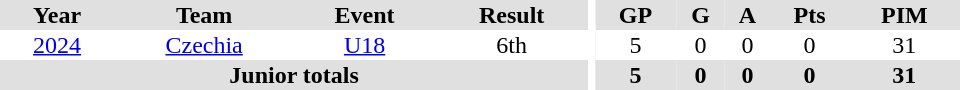<table border="0" cellpadding="1" cellspacing="0" ID="Table3" style="text-align:center; width:40em;">
<tr bgcolor="#e0e0e0">
<th>Year</th>
<th>Team</th>
<th>Event</th>
<th>Result</th>
<th rowspan="98" bgcolor="#ffffff"></th>
<th>GP</th>
<th>G</th>
<th>A</th>
<th>Pts</th>
<th>PIM</th>
</tr>
<tr>
<td><a href='#'>2024</a></td>
<td><a href='#'>Czechia</a></td>
<td><a href='#'>U18</a></td>
<td>6th</td>
<td>5</td>
<td>0</td>
<td>0</td>
<td>0</td>
<td>31</td>
</tr>
<tr bgcolor="#e0e0e0">
<th colspan="4">Junior totals</th>
<th>5</th>
<th>0</th>
<th>0</th>
<th>0</th>
<th>31</th>
</tr>
</table>
